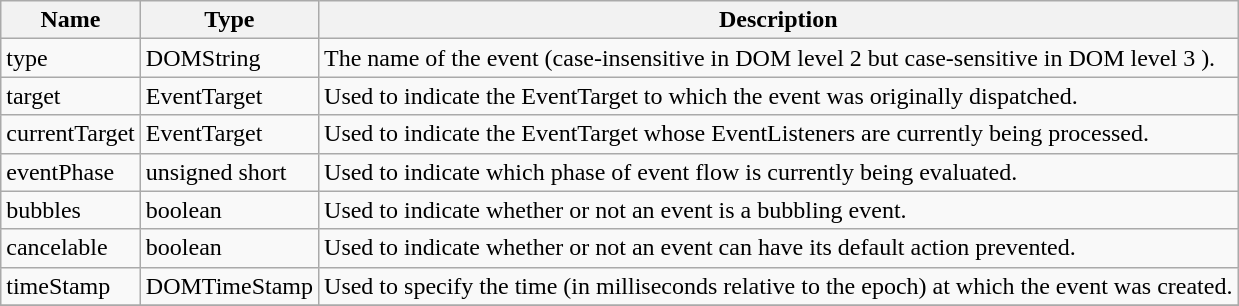<table class="wikitable">
<tr>
<th>Name</th>
<th>Type</th>
<th>Description</th>
</tr>
<tr>
<td>type</td>
<td>DOMString</td>
<td>The name of the event (case-insensitive in DOM level 2 but case-sensitive in DOM level 3 ).</td>
</tr>
<tr>
<td>target</td>
<td>EventTarget</td>
<td>Used to indicate the EventTarget to which the event was originally dispatched.</td>
</tr>
<tr>
<td>currentTarget</td>
<td>EventTarget</td>
<td>Used to indicate the EventTarget whose EventListeners are currently being processed.</td>
</tr>
<tr>
<td>eventPhase</td>
<td>unsigned short</td>
<td>Used to indicate which phase of event flow is currently being evaluated.</td>
</tr>
<tr>
<td>bubbles</td>
<td>boolean</td>
<td>Used to indicate whether or not an event is a bubbling event.</td>
</tr>
<tr>
<td>cancelable</td>
<td>boolean</td>
<td>Used to indicate whether or not an event can have its default action prevented.</td>
</tr>
<tr>
<td>timeStamp</td>
<td>DOMTimeStamp</td>
<td>Used to specify the time (in milliseconds relative to the epoch) at which the event was created.</td>
</tr>
<tr>
</tr>
</table>
